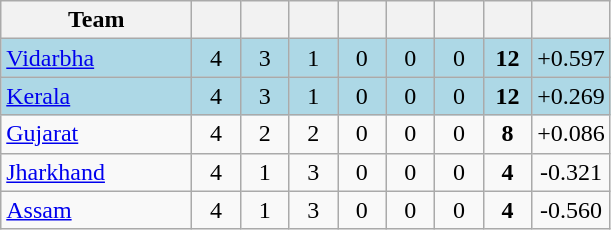<table class="wikitable" style="text-align:center">
<tr>
<th style="width:120px">Team</th>
<th style="width:25px"></th>
<th style="width:25px"></th>
<th style="width:25px"></th>
<th style="width:25px"></th>
<th style="width:25px"></th>
<th style="width:25px"></th>
<th style="width:25px"></th>
<th style="width:40px;"></th>
</tr>
<tr style="background:lightblue;">
<td style="text-align:left"><a href='#'>Vidarbha</a></td>
<td>4</td>
<td>3</td>
<td>1</td>
<td>0</td>
<td>0</td>
<td>0</td>
<td><strong>12</strong></td>
<td>+0.597</td>
</tr>
<tr style="background:lightblue;">
<td style="text-align:left"><a href='#'>Kerala</a></td>
<td>4</td>
<td>3</td>
<td>1</td>
<td>0</td>
<td>0</td>
<td>0</td>
<td><strong>12</strong></td>
<td>+0.269</td>
</tr>
<tr>
<td style="text-align:left"><a href='#'>Gujarat</a></td>
<td>4</td>
<td>2</td>
<td>2</td>
<td>0</td>
<td>0</td>
<td>0</td>
<td><strong>8</strong></td>
<td>+0.086</td>
</tr>
<tr>
<td style="text-align:left"><a href='#'>Jharkhand</a></td>
<td>4</td>
<td>1</td>
<td>3</td>
<td>0</td>
<td>0</td>
<td>0</td>
<td><strong>4</strong></td>
<td>-0.321</td>
</tr>
<tr>
<td style="text-align:left"><a href='#'>Assam</a></td>
<td>4</td>
<td>1</td>
<td>3</td>
<td>0</td>
<td>0</td>
<td>0</td>
<td><strong>4</strong></td>
<td>-0.560</td>
</tr>
</table>
